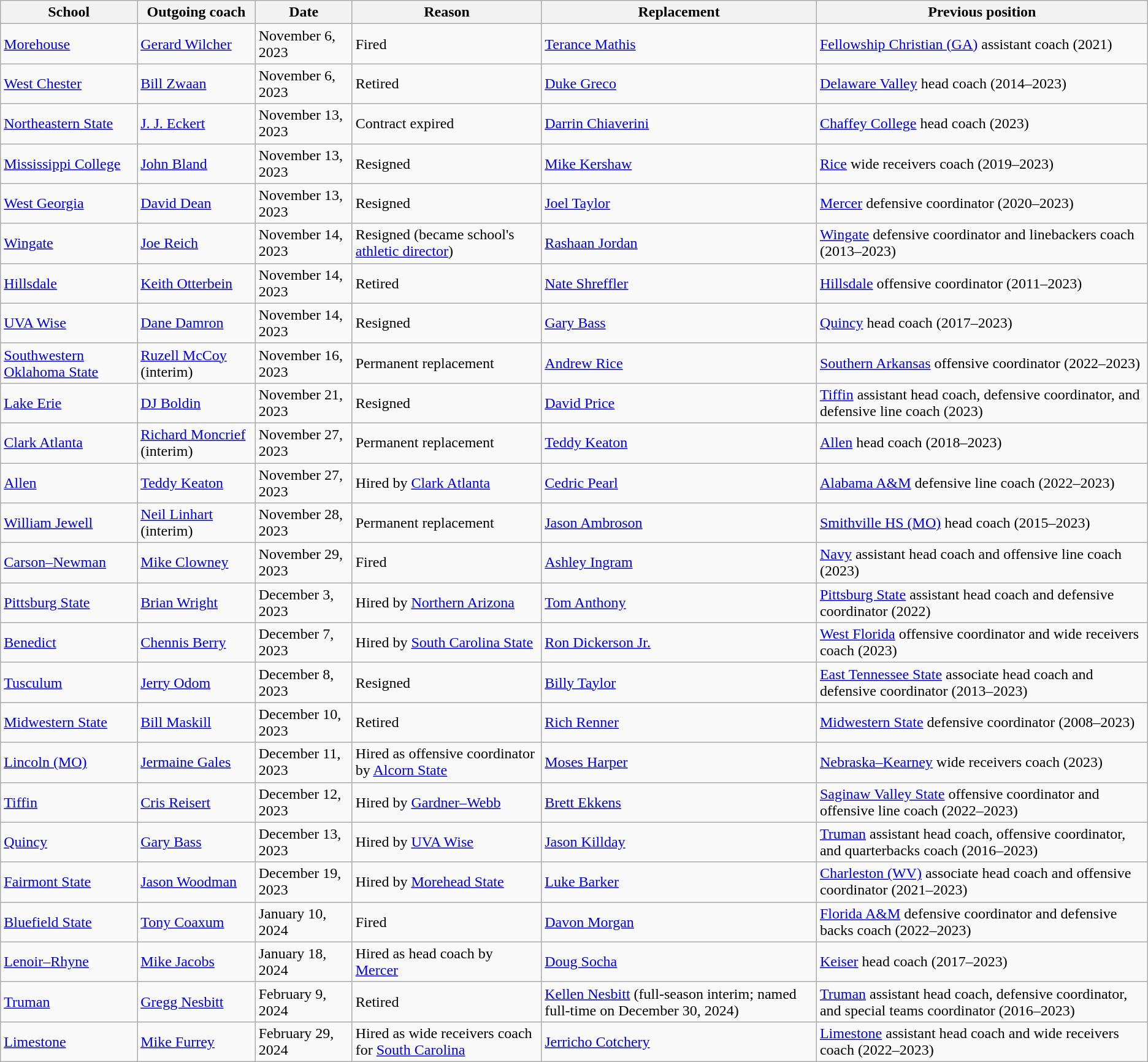<table class="wikitable sortable">
<tr>
<th>School</th>
<th>Outgoing coach</th>
<th>Date</th>
<th>Reason</th>
<th>Replacement</th>
<th>Previous position</th>
</tr>
<tr>
<td><a href='#'>Morehouse</a></td>
<td><a href='#'>Gerard Wilcher</a></td>
<td>November 6, 2023</td>
<td>Fired</td>
<td><a href='#'>Terance Mathis</a></td>
<td><a href='#'>Fellowship Christian (GA)</a> assistant coach (2021)</td>
</tr>
<tr>
<td><a href='#'>West Chester</a></td>
<td><a href='#'>Bill Zwaan</a></td>
<td>November 6, 2023</td>
<td>Retired</td>
<td><a href='#'>Duke Greco</a></td>
<td><a href='#'>Delaware Valley</a> head coach (2014–2023)</td>
</tr>
<tr>
<td><a href='#'>Northeastern State</a></td>
<td><a href='#'>J. J. Eckert</a></td>
<td>November 13, 2023</td>
<td>Contract expired</td>
<td><a href='#'>Darrin Chiaverini</a></td>
<td><a href='#'>Chaffey College</a> head coach (2023)</td>
</tr>
<tr>
<td><a href='#'>Mississippi College</a></td>
<td><a href='#'>John Bland</a></td>
<td>November 13, 2023</td>
<td>Resigned</td>
<td><a href='#'>Mike Kershaw</a></td>
<td><a href='#'>Rice</a> wide receivers coach (2019–2023)</td>
</tr>
<tr>
<td><a href='#'>West Georgia</a></td>
<td><a href='#'>David Dean</a></td>
<td>November 13, 2023</td>
<td>Resigned</td>
<td><a href='#'>Joel Taylor</a></td>
<td><a href='#'>Mercer</a> defensive coordinator (2020–2023)</td>
</tr>
<tr>
<td><a href='#'>Wingate</a></td>
<td><a href='#'>Joe Reich</a></td>
<td>November 14, 2023</td>
<td>Resigned (became school's <a href='#'>athletic director</a>)</td>
<td><a href='#'>Rashaan Jordan</a></td>
<td><a href='#'>Wingate</a> defensive coordinator and linebackers coach (2013–2023)</td>
</tr>
<tr>
<td><a href='#'>Hillsdale</a></td>
<td><a href='#'>Keith Otterbein</a></td>
<td>November 14, 2023</td>
<td>Retired</td>
<td><a href='#'>Nate Shreffler</a></td>
<td><a href='#'>Hillsdale</a> offensive coordinator (2011–2023)</td>
</tr>
<tr>
<td><a href='#'>UVA Wise</a></td>
<td><a href='#'>Dane Damron</a></td>
<td>November 14, 2023</td>
<td>Resigned</td>
<td><a href='#'>Gary Bass</a></td>
<td><a href='#'>Quincy</a> head coach (2017–2023)</td>
</tr>
<tr>
<td><a href='#'>Southwestern Oklahoma State</a></td>
<td><a href='#'>Ruzell McCoy</a> (interim)</td>
<td>November 16, 2023</td>
<td>Permanent replacement</td>
<td><a href='#'>Andrew Rice</a></td>
<td><a href='#'>Southern Arkansas</a> offensive coordinator (2022–2023)</td>
</tr>
<tr>
<td><a href='#'>Lake Erie</a></td>
<td><a href='#'>DJ Boldin</a></td>
<td>November 21, 2023</td>
<td>Resigned</td>
<td><a href='#'>David Price</a></td>
<td><a href='#'>Tiffin</a> assistant head coach, defensive coordinator, and defensive line coach (2023)</td>
</tr>
<tr>
<td><a href='#'>Clark Atlanta</a></td>
<td><a href='#'>Richard Moncrief</a> (interim)</td>
<td>November 27, 2023</td>
<td>Permanent replacement</td>
<td><a href='#'>Teddy Keaton</a></td>
<td><a href='#'>Allen</a> head coach (2018–2023)</td>
</tr>
<tr>
<td><a href='#'>Allen</a></td>
<td><a href='#'>Teddy Keaton</a></td>
<td>November 27, 2023</td>
<td>Hired by <a href='#'>Clark Atlanta</a></td>
<td><a href='#'>Cedric Pearl</a></td>
<td><a href='#'>Alabama A&M</a> defensive line coach (2022–2023)</td>
</tr>
<tr>
<td><a href='#'>William Jewell</a></td>
<td><a href='#'>Neil Linhart</a> (interim)</td>
<td>November 28, 2023</td>
<td>Permanent replacement</td>
<td><a href='#'>Jason Ambroson</a></td>
<td><a href='#'>Smithville HS (MO)</a> head coach (2015–2023)</td>
</tr>
<tr>
<td><a href='#'>Carson–Newman</a></td>
<td><a href='#'>Mike Clowney</a></td>
<td>November 29, 2023</td>
<td>Fired</td>
<td><a href='#'>Ashley Ingram</a></td>
<td><a href='#'>Navy</a> assistant head coach and offensive line coach (2023)</td>
</tr>
<tr>
<td><a href='#'>Pittsburg State</a></td>
<td><a href='#'>Brian Wright</a></td>
<td>December 3, 2023</td>
<td>Hired by <a href='#'>Northern Arizona</a></td>
<td><a href='#'>Tom Anthony</a></td>
<td><a href='#'>Pittsburg State</a> assistant head coach and defensive coordinator (2022)</td>
</tr>
<tr>
<td><a href='#'>Benedict</a></td>
<td><a href='#'>Chennis Berry</a></td>
<td>December 7, 2023</td>
<td>Hired by <a href='#'>South Carolina State</a></td>
<td><a href='#'>Ron Dickerson Jr.</a></td>
<td><a href='#'>West Florida</a> offensive coordinator and wide receivers coach (2023)</td>
</tr>
<tr>
<td><a href='#'>Tusculum</a></td>
<td><a href='#'>Jerry Odom</a></td>
<td>December 8, 2023</td>
<td>Resigned</td>
<td><a href='#'>Billy Taylor</a></td>
<td><a href='#'>East Tennessee State</a> associate head coach and defensive coordinator (2013–2023)</td>
</tr>
<tr>
<td><a href='#'>Midwestern State</a></td>
<td><a href='#'>Bill Maskill</a></td>
<td>December 10, 2023</td>
<td>Retired</td>
<td><a href='#'>Rich Renner</a></td>
<td><a href='#'>Midwestern State</a> defensive coordinator (2008–2023)</td>
</tr>
<tr>
<td><a href='#'>Lincoln (MO)</a></td>
<td><a href='#'>Jermaine Gales</a></td>
<td>December 11, 2023</td>
<td>Hired as offensive coordinator by <a href='#'>Alcorn State</a></td>
<td><a href='#'>Moses Harper</a></td>
<td><a href='#'>Nebraska–Kearney</a> wide receivers coach (2023)</td>
</tr>
<tr>
<td><a href='#'>Tiffin</a></td>
<td><a href='#'>Cris Reisert</a></td>
<td>December 12, 2023</td>
<td>Hired by <a href='#'>Gardner–Webb</a></td>
<td><a href='#'>Brett Ekkens</a></td>
<td><a href='#'>Saginaw Valley State</a> offensive coordinator and offensive line coach (2022–2023)</td>
</tr>
<tr>
<td><a href='#'>Quincy</a></td>
<td><a href='#'>Gary Bass</a></td>
<td>December 13, 2023</td>
<td>Hired by <a href='#'>UVA Wise</a></td>
<td><a href='#'>Jason Killday</a></td>
<td><a href='#'>Truman</a> assistant head coach, offensive coordinator, and quarterbacks coach (2016–2023)</td>
</tr>
<tr>
<td><a href='#'>Fairmont State</a></td>
<td><a href='#'>Jason Woodman</a></td>
<td>December 19, 2023</td>
<td>Hired by <a href='#'>Morehead State</a></td>
<td><a href='#'>Luke Barker</a></td>
<td><a href='#'>Charleston (WV)</a> associate head coach and offensive coordinator (2021–2023)</td>
</tr>
<tr>
<td><a href='#'>Bluefield State</a></td>
<td><a href='#'>Tony Coaxum</a></td>
<td>January 10, 2024</td>
<td>Fired</td>
<td><a href='#'>Davon Morgan</a></td>
<td><a href='#'>Florida A&M</a> defensive coordinator and defensive backs coach (2022–2023)</td>
</tr>
<tr>
<td><a href='#'>Lenoir–Rhyne</a></td>
<td><a href='#'>Mike Jacobs</a></td>
<td>January 18, 2024</td>
<td>Hired as head coach by <a href='#'>Mercer</a></td>
<td><a href='#'>Doug Socha</a></td>
<td><a href='#'>Keiser</a> head coach (2017–2023)</td>
</tr>
<tr>
<td><a href='#'>Truman</a></td>
<td><a href='#'>Gregg Nesbitt</a></td>
<td>February 9, 2024</td>
<td>Retired</td>
<td><a href='#'>Kellen Nesbitt</a> (full-season interim; named full-time on December 30, 2024)</td>
<td><a href='#'>Truman</a> assistant head coach, defensive coordinator, and special teams coordinator (2016–2023)</td>
</tr>
<tr>
<td><a href='#'>Limestone</a></td>
<td><a href='#'>Mike Furrey</a></td>
<td>February 29, 2024</td>
<td>Hired as wide receivers coach for <a href='#'>South Carolina</a></td>
<td><a href='#'>Jerricho Cotchery</a></td>
<td><a href='#'>Limestone</a> assistant head coach and wide receivers coach (2022–2023)</td>
</tr>
</table>
